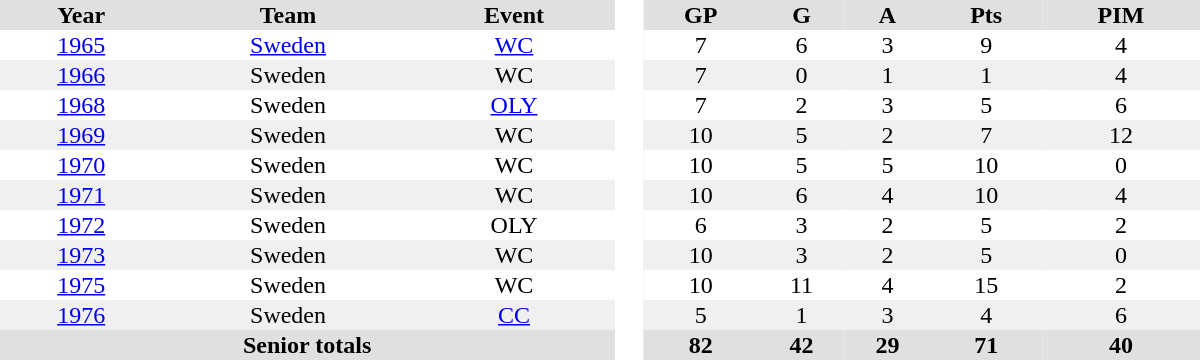<table border="0" cellpadding="1" cellspacing="0" style="text-align:center; width:50em">
<tr ALIGN="center" bgcolor="#e0e0e0">
<th>Year</th>
<th>Team</th>
<th>Event</th>
<th rowspan="99" bgcolor="#ffffff"> </th>
<th>GP</th>
<th>G</th>
<th>A</th>
<th>Pts</th>
<th>PIM</th>
</tr>
<tr>
<td><a href='#'>1965</a></td>
<td><a href='#'>Sweden</a></td>
<td><a href='#'>WC</a></td>
<td>7</td>
<td>6</td>
<td>3</td>
<td>9</td>
<td>4</td>
</tr>
<tr bgcolor="#f0f0f0">
<td><a href='#'>1966</a></td>
<td>Sweden</td>
<td>WC</td>
<td>7</td>
<td>0</td>
<td>1</td>
<td>1</td>
<td>4</td>
</tr>
<tr>
<td><a href='#'>1968</a></td>
<td>Sweden</td>
<td><a href='#'>OLY</a></td>
<td>7</td>
<td>2</td>
<td>3</td>
<td>5</td>
<td>6</td>
</tr>
<tr bgcolor="#f0f0f0">
<td><a href='#'>1969</a></td>
<td>Sweden</td>
<td>WC</td>
<td>10</td>
<td>5</td>
<td>2</td>
<td>7</td>
<td>12</td>
</tr>
<tr>
<td><a href='#'>1970</a></td>
<td>Sweden</td>
<td>WC</td>
<td>10</td>
<td>5</td>
<td>5</td>
<td>10</td>
<td>0</td>
</tr>
<tr bgcolor="#f0f0f0">
<td><a href='#'>1971</a></td>
<td>Sweden</td>
<td>WC</td>
<td>10</td>
<td>6</td>
<td>4</td>
<td>10</td>
<td>4</td>
</tr>
<tr>
<td><a href='#'>1972</a></td>
<td>Sweden</td>
<td>OLY</td>
<td>6</td>
<td>3</td>
<td>2</td>
<td>5</td>
<td>2</td>
</tr>
<tr bgcolor="#f0f0f0">
<td><a href='#'>1973</a></td>
<td>Sweden</td>
<td>WC</td>
<td>10</td>
<td>3</td>
<td>2</td>
<td>5</td>
<td>0</td>
</tr>
<tr>
<td><a href='#'>1975</a></td>
<td>Sweden</td>
<td>WC</td>
<td>10</td>
<td>11</td>
<td>4</td>
<td>15</td>
<td>2</td>
</tr>
<tr bgcolor="#f0f0f0">
<td><a href='#'>1976</a></td>
<td>Sweden</td>
<td><a href='#'>CC</a></td>
<td>5</td>
<td>1</td>
<td>3</td>
<td>4</td>
<td>6</td>
</tr>
<tr bgcolor="#e0e0e0">
<th colspan=3>Senior totals</th>
<th>82</th>
<th>42</th>
<th>29</th>
<th>71</th>
<th>40</th>
</tr>
</table>
